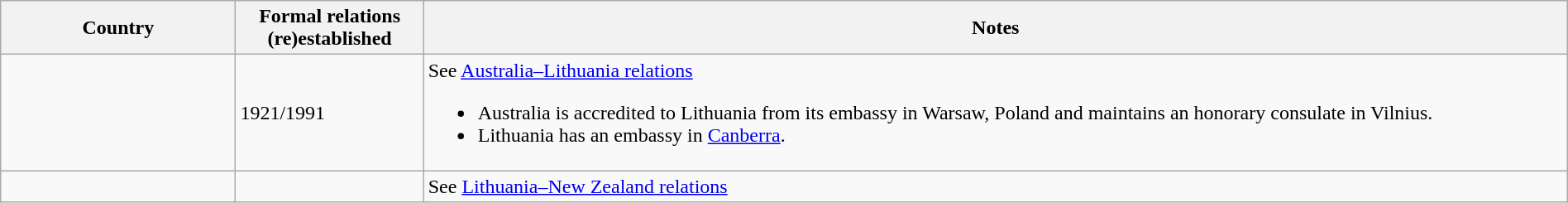<table class="wikitable sortable" border="1" style="width:100%; margin:auto;">
<tr>
<th width="15%">Country</th>
<th width="12%">Formal relations (re)established</th>
<th>Notes</th>
</tr>
<tr>
<td></td>
<td>1921/1991</td>
<td>See <a href='#'>Australia–Lithuania relations</a><br><ul><li>Australia is accredited to Lithuania from its embassy in Warsaw, Poland and maintains an honorary consulate in Vilnius.</li><li>Lithuania has an embassy in <a href='#'>Canberra</a>.</li></ul></td>
</tr>
<tr valign="top">
<td></td>
<td></td>
<td>See <a href='#'>Lithuania–New Zealand relations</a></td>
</tr>
</table>
